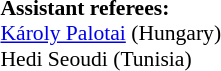<table width=50% style="font-size: 90%">
<tr>
<td><br><strong>Assistant referees:</strong>
<br><a href='#'>Károly Palotai</a> (Hungary)
<br> Hedi Seoudi (Tunisia)</td>
</tr>
</table>
